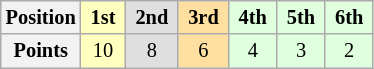<table class="wikitable" style="font-size:85%; text-align:center">
<tr>
<th>Position</th>
<td style="background:#ffffbf;"> <strong>1st</strong> </td>
<td style="background:#dfdfdf;"> <strong>2nd</strong> </td>
<td style="background:#ffdf9f;"> <strong>3rd</strong> </td>
<td style="background:#dfffdf;"> <strong>4th</strong> </td>
<td style="background:#dfffdf;"> <strong>5th</strong> </td>
<td style="background:#dfffdf;"> <strong>6th</strong> </td>
</tr>
<tr>
<th>Points</th>
<td style="background:#ffffbf;">10</td>
<td style="background:#dfdfdf;">8</td>
<td style="background:#ffdf9f;">6</td>
<td style="background:#dfffdf;">4</td>
<td style="background:#dfffdf;">3</td>
<td style="background:#dfffdf;">2</td>
</tr>
</table>
